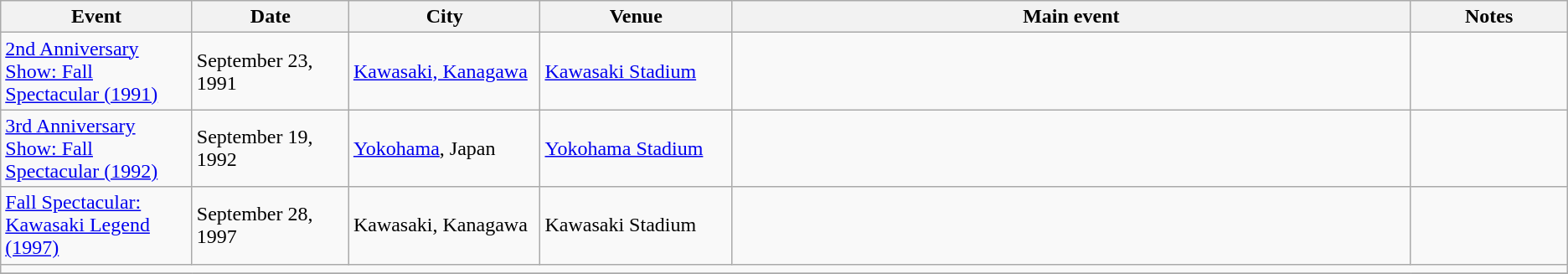<table class="wikitable">
<tr>
<th width=11%>Event</th>
<th width=9%>Date</th>
<th width=11%>City</th>
<th width=11%>Venue</th>
<th width=39%>Main event</th>
<th width=9%>Notes</th>
</tr>
<tr>
<td><a href='#'>2nd Anniversary Show: Fall Spectacular (1991)</a></td>
<td>September 23, 1991</td>
<td><a href='#'>Kawasaki, Kanagawa</a></td>
<td><a href='#'>Kawasaki Stadium</a></td>
<td></td>
<td></td>
</tr>
<tr>
<td><a href='#'>3rd Anniversary Show: Fall Spectacular (1992)</a></td>
<td>September 19, 1992</td>
<td><a href='#'>Yokohama</a>, Japan</td>
<td><a href='#'>Yokohama Stadium</a></td>
<td></td>
<td></td>
</tr>
<tr>
<td><a href='#'>Fall Spectacular: Kawasaki Legend (1997)</a></td>
<td>September 28, 1997</td>
<td>Kawasaki, Kanagawa</td>
<td>Kawasaki Stadium</td>
<td></td>
<td></td>
</tr>
<tr>
<td colspan="10"></td>
</tr>
<tr>
</tr>
</table>
